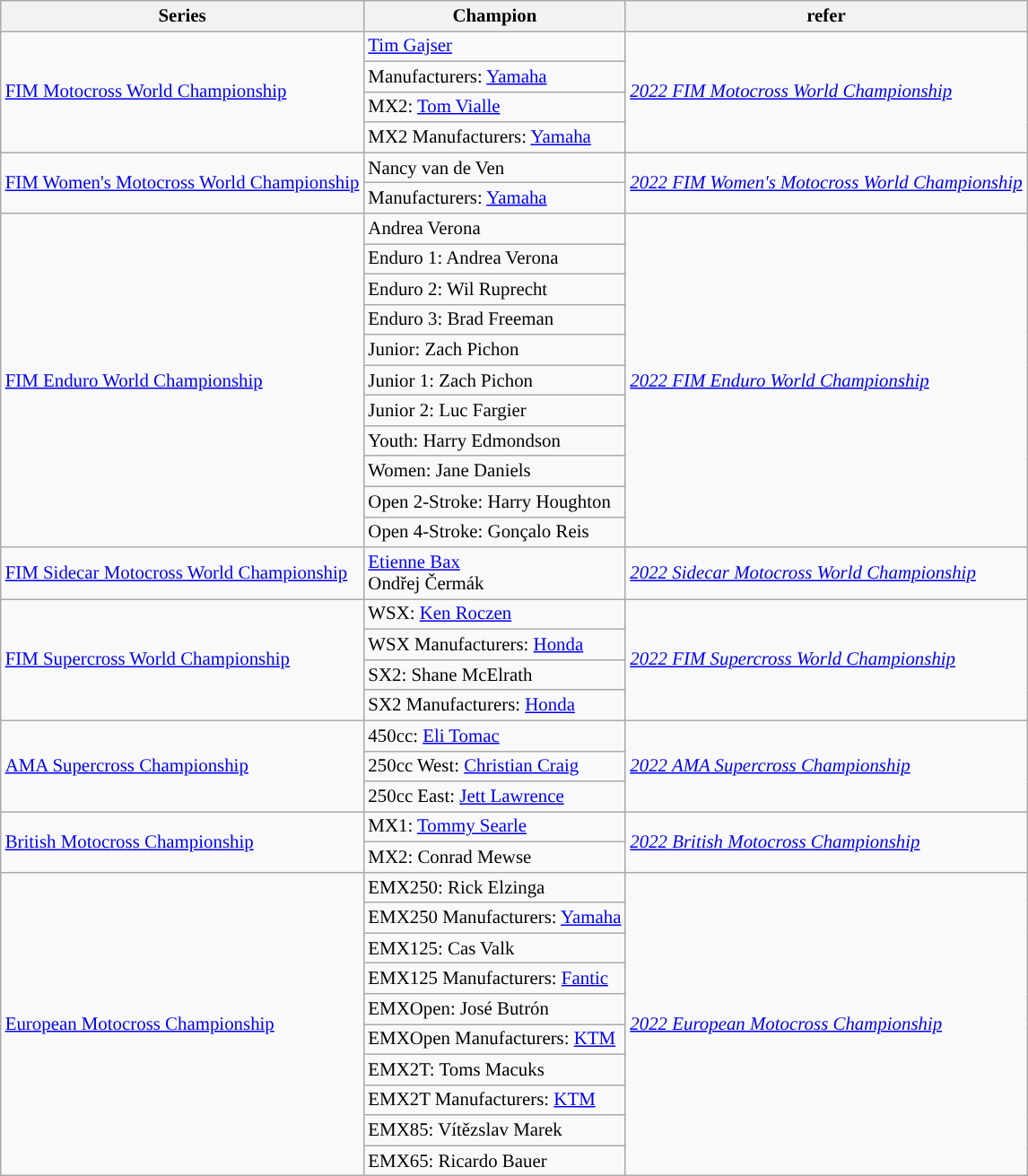<table class="wikitable" style="font-size:87%;">
<tr font-weight:bold">
<th>Series</th>
<th>Champion</th>
<th>refer</th>
</tr>
<tr>
<td rowspan="4"><a href='#'>FIM Motocross World Championship</a></td>
<td> <a href='#'>Tim Gajser</a></td>
<td rowspan="4"><em><a href='#'>2022 FIM Motocross World Championship</a></em></td>
</tr>
<tr>
<td>Manufacturers:  <a href='#'>Yamaha</a></td>
</tr>
<tr>
<td>MX2:  <a href='#'>Tom Vialle</a></td>
</tr>
<tr>
<td>MX2 Manufacturers:  <a href='#'>Yamaha</a></td>
</tr>
<tr>
<td rowspan="2"><a href='#'>FIM Women's Motocross World Championship</a></td>
<td> Nancy van de Ven</td>
<td rowspan="2"><em><a href='#'>2022 FIM Women's Motocross World Championship</a></em></td>
</tr>
<tr>
<td>Manufacturers:  <a href='#'>Yamaha</a></td>
</tr>
<tr>
<td rowspan="11"><a href='#'>FIM Enduro World Championship</a></td>
<td> Andrea Verona</td>
<td rowspan="11"><em><a href='#'>2022 FIM Enduro World Championship</a></em></td>
</tr>
<tr>
<td>Enduro 1:  Andrea Verona</td>
</tr>
<tr>
<td>Enduro 2:  Wil Ruprecht</td>
</tr>
<tr>
<td>Enduro 3:  Brad Freeman</td>
</tr>
<tr>
<td>Junior:  Zach Pichon</td>
</tr>
<tr>
<td>Junior 1:  Zach Pichon</td>
</tr>
<tr>
<td>Junior 2:  Luc Fargier</td>
</tr>
<tr>
<td>Youth:  Harry Edmondson</td>
</tr>
<tr>
<td>Women:  Jane Daniels</td>
</tr>
<tr>
<td>Open 2-Stroke:  Harry Houghton</td>
</tr>
<tr>
<td>Open 4-Stroke:  Gonçalo Reis</td>
</tr>
<tr>
<td><a href='#'>FIM Sidecar Motocross World Championship</a></td>
<td> <a href='#'>Etienne Bax</a><br> Ondřej Čermák</td>
<td><em><a href='#'>2022 Sidecar Motocross World Championship</a></em></td>
</tr>
<tr>
<td rowspan="4"><a href='#'>FIM Supercross World Championship</a></td>
<td>WSX:  <a href='#'>Ken Roczen</a></td>
<td rowspan="4"><em><a href='#'>2022 FIM Supercross World Championship</a></em></td>
</tr>
<tr>
<td>WSX Manufacturers:  <a href='#'>Honda</a></td>
</tr>
<tr>
<td>SX2:  Shane McElrath</td>
</tr>
<tr>
<td>SX2 Manufacturers:  <a href='#'>Honda</a></td>
</tr>
<tr>
<td rowspan="3"><a href='#'>AMA Supercross Championship</a></td>
<td>450cc:  <a href='#'>Eli Tomac</a></td>
<td rowspan="3"><em><a href='#'>2022 AMA Supercross Championship</a></em></td>
</tr>
<tr>
<td>250cc West:  <a href='#'>Christian Craig</a></td>
</tr>
<tr>
<td>250cc East:  <a href='#'>Jett Lawrence</a></td>
</tr>
<tr>
<td rowspan="2"><a href='#'>British Motocross Championship</a></td>
<td>MX1:  <a href='#'>Tommy Searle</a></td>
<td rowspan="2"><em><a href='#'>2022 British Motocross Championship</a></em></td>
</tr>
<tr>
<td>MX2:  Conrad Mewse</td>
</tr>
<tr>
<td rowspan="10"><a href='#'>European Motocross Championship</a></td>
<td>EMX250:  Rick Elzinga</td>
<td rowspan="10"><em><a href='#'>2022 European Motocross Championship</a></em></td>
</tr>
<tr>
<td>EMX250 Manufacturers:  <a href='#'>Yamaha</a></td>
</tr>
<tr>
<td>EMX125:  Cas Valk</td>
</tr>
<tr>
<td>EMX125 Manufacturers:  <a href='#'>Fantic</a></td>
</tr>
<tr>
<td>EMXOpen:  José Butrón</td>
</tr>
<tr>
<td>EMXOpen Manufacturers:  <a href='#'>KTM</a></td>
</tr>
<tr>
<td>EMX2T:  Toms Macuks</td>
</tr>
<tr>
<td>EMX2T Manufacturers:  <a href='#'>KTM</a></td>
</tr>
<tr>
<td>EMX85:  Vítězslav Marek</td>
</tr>
<tr>
<td>EMX65:  Ricardo Bauer</td>
</tr>
</table>
